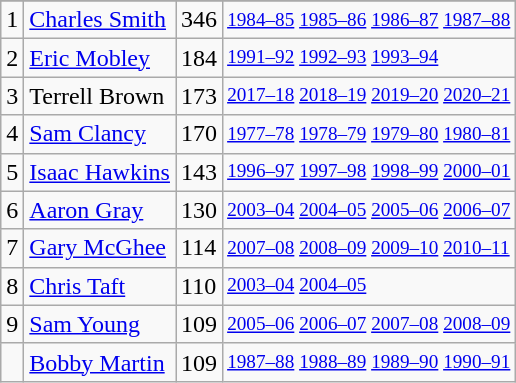<table class="wikitable">
<tr>
</tr>
<tr>
<td>1</td>
<td><a href='#'>Charles Smith</a></td>
<td>346</td>
<td style="font-size:80%;"><a href='#'>1984–85</a> <a href='#'>1985–86</a> <a href='#'>1986–87</a> <a href='#'>1987–88</a></td>
</tr>
<tr>
<td>2</td>
<td><a href='#'>Eric Mobley</a></td>
<td>184</td>
<td style="font-size:80%;"><a href='#'>1991–92</a> <a href='#'>1992–93</a> <a href='#'>1993–94</a></td>
</tr>
<tr>
<td>3</td>
<td>Terrell Brown</td>
<td>173</td>
<td style="font-size:80%;"><a href='#'>2017–18</a> <a href='#'>2018–19</a> <a href='#'>2019–20</a> <a href='#'>2020–21</a></td>
</tr>
<tr>
<td>4</td>
<td><a href='#'>Sam Clancy</a></td>
<td>170</td>
<td style="font-size:80%;"><a href='#'>1977–78</a> <a href='#'>1978–79</a> <a href='#'>1979–80</a> <a href='#'>1980–81</a></td>
</tr>
<tr>
<td>5</td>
<td><a href='#'>Isaac Hawkins</a></td>
<td>143</td>
<td style="font-size:80%;"><a href='#'>1996–97</a> <a href='#'>1997–98</a> <a href='#'>1998–99</a> <a href='#'>2000–01</a></td>
</tr>
<tr>
<td>6</td>
<td><a href='#'>Aaron Gray</a></td>
<td>130</td>
<td style="font-size:80%;"><a href='#'>2003–04</a> <a href='#'>2004–05</a> <a href='#'>2005–06</a> <a href='#'>2006–07</a></td>
</tr>
<tr>
<td>7</td>
<td><a href='#'>Gary McGhee</a></td>
<td>114</td>
<td style="font-size:80%;"><a href='#'>2007–08</a> <a href='#'>2008–09</a> <a href='#'>2009–10</a> <a href='#'>2010–11</a></td>
</tr>
<tr>
<td>8</td>
<td><a href='#'>Chris Taft</a></td>
<td>110</td>
<td style="font-size:80%;"><a href='#'>2003–04</a> <a href='#'>2004–05</a></td>
</tr>
<tr>
<td>9</td>
<td><a href='#'>Sam Young</a></td>
<td>109</td>
<td style="font-size:80%;"><a href='#'>2005–06</a> <a href='#'>2006–07</a> <a href='#'>2007–08</a> <a href='#'>2008–09</a></td>
</tr>
<tr>
<td></td>
<td><a href='#'>Bobby Martin</a></td>
<td>109</td>
<td style="font-size:80%;"><a href='#'>1987–88</a> <a href='#'>1988–89</a> <a href='#'>1989–90</a> <a href='#'>1990–91</a></td>
</tr>
</table>
